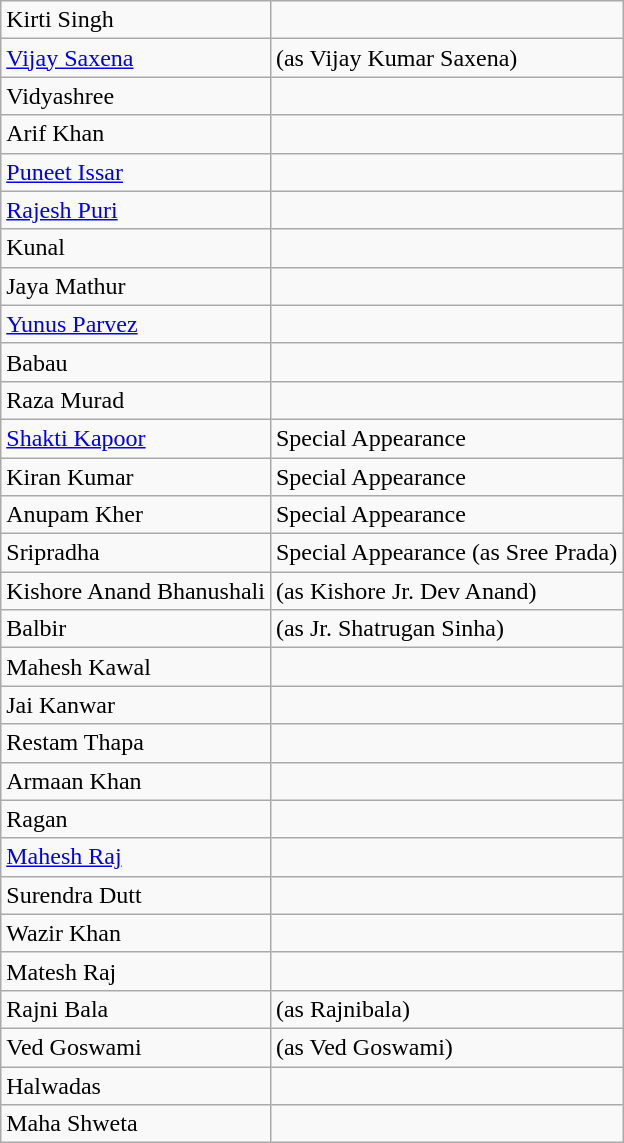<table class="wikitable">
<tr>
<td>Kirti Singh</td>
</tr>
<tr>
<td><a href='#'>Vijay Saxena</a></td>
<td>(as Vijay Kumar Saxena)</td>
</tr>
<tr>
<td>Vidyashree</td>
<td></td>
</tr>
<tr>
<td>Arif Khan</td>
<td></td>
</tr>
<tr>
<td><a href='#'>Puneet Issar</a></td>
<td></td>
</tr>
<tr>
<td><a href='#'>Rajesh Puri</a></td>
<td></td>
</tr>
<tr>
<td>Kunal</td>
<td></td>
</tr>
<tr>
<td>Jaya Mathur</td>
<td></td>
</tr>
<tr>
<td><a href='#'>Yunus Parvez</a></td>
<td></td>
</tr>
<tr>
<td>Babau</td>
<td></td>
</tr>
<tr>
<td>Raza Murad</td>
<td></td>
</tr>
<tr>
<td><a href='#'>Shakti Kapoor</a></td>
<td>Special Appearance</td>
</tr>
<tr>
<td>Kiran Kumar</td>
<td>Special Appearance</td>
</tr>
<tr>
<td>Anupam Kher</td>
<td>Special Appearance</td>
</tr>
<tr>
<td>Sripradha</td>
<td>Special Appearance (as Sree Prada)</td>
</tr>
<tr>
<td>Kishore Anand Bhanushali</td>
<td>(as Kishore Jr. Dev Anand)</td>
</tr>
<tr>
<td>Balbir</td>
<td>(as Jr. Shatrugan Sinha)</td>
</tr>
<tr>
<td>Mahesh Kawal</td>
<td></td>
</tr>
<tr>
<td>Jai Kanwar</td>
<td></td>
</tr>
<tr>
<td>Restam Thapa</td>
<td></td>
</tr>
<tr>
<td>Armaan Khan</td>
<td></td>
</tr>
<tr>
<td>Ragan</td>
<td></td>
</tr>
<tr>
<td><a href='#'>Mahesh Raj</a></td>
<td></td>
</tr>
<tr>
<td>Surendra Dutt</td>
<td></td>
</tr>
<tr>
<td>Wazir Khan</td>
<td></td>
</tr>
<tr>
<td>Matesh Raj</td>
<td></td>
</tr>
<tr>
<td>Rajni Bala</td>
<td>(as Rajnibala)</td>
</tr>
<tr>
<td>Ved Goswami</td>
<td>(as Ved Goswami)</td>
</tr>
<tr>
<td>Halwadas</td>
<td></td>
</tr>
<tr>
<td>Maha Shweta</td>
<td></td>
</tr>
</table>
